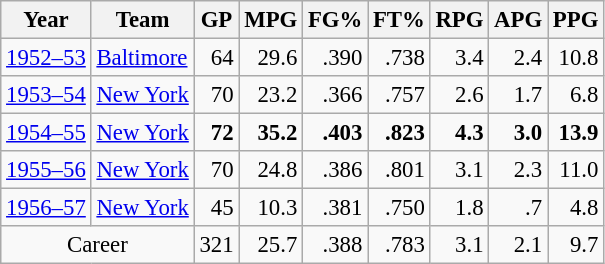<table class="wikitable sortable" style="font-size:95%; text-align:right;">
<tr>
<th>Year</th>
<th>Team</th>
<th>GP</th>
<th>MPG</th>
<th>FG%</th>
<th>FT%</th>
<th>RPG</th>
<th>APG</th>
<th>PPG</th>
</tr>
<tr>
<td style="text-align:left;"><a href='#'>1952–53</a></td>
<td style="text-align:left;"><a href='#'>Baltimore</a></td>
<td>64</td>
<td>29.6</td>
<td>.390</td>
<td>.738</td>
<td>3.4</td>
<td>2.4</td>
<td>10.8</td>
</tr>
<tr>
<td style="text-align:left;"><a href='#'>1953–54</a></td>
<td style="text-align:left;"><a href='#'>New York</a></td>
<td>70</td>
<td>23.2</td>
<td>.366</td>
<td>.757</td>
<td>2.6</td>
<td>1.7</td>
<td>6.8</td>
</tr>
<tr>
<td style="text-align:left;"><a href='#'>1954–55</a></td>
<td style="text-align:left;"><a href='#'>New York</a></td>
<td><strong>72</strong></td>
<td><strong>35.2</strong></td>
<td><strong>.403</strong></td>
<td><strong>.823</strong></td>
<td><strong>4.3</strong></td>
<td><strong>3.0</strong></td>
<td><strong>13.9</strong></td>
</tr>
<tr>
<td style="text-align:left;"><a href='#'>1955–56</a></td>
<td style="text-align:left;"><a href='#'>New York</a></td>
<td>70</td>
<td>24.8</td>
<td>.386</td>
<td>.801</td>
<td>3.1</td>
<td>2.3</td>
<td>11.0</td>
</tr>
<tr>
<td style="text-align:left;"><a href='#'>1956–57</a></td>
<td style="text-align:left;"><a href='#'>New York</a></td>
<td>45</td>
<td>10.3</td>
<td>.381</td>
<td>.750</td>
<td>1.8</td>
<td>.7</td>
<td>4.8</td>
</tr>
<tr>
<td colspan="2" style="text-align:center;">Career</td>
<td>321</td>
<td>25.7</td>
<td>.388</td>
<td>.783</td>
<td>3.1</td>
<td>2.1</td>
<td>9.7</td>
</tr>
</table>
